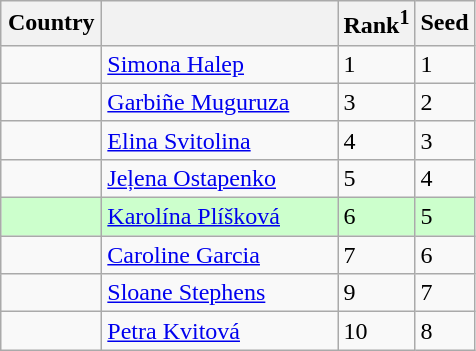<table class="sortable wikitable">
<tr>
<th width="60">Country</th>
<th width="150"></th>
<th>Rank<sup>1</sup></th>
<th>Seed</th>
</tr>
<tr>
<td></td>
<td><a href='#'>Simona Halep</a></td>
<td>1</td>
<td>1</td>
</tr>
<tr>
<td></td>
<td><a href='#'>Garbiñe Muguruza</a></td>
<td>3</td>
<td>2</td>
</tr>
<tr>
<td></td>
<td><a href='#'>Elina Svitolina</a></td>
<td>4</td>
<td>3</td>
</tr>
<tr>
<td></td>
<td><a href='#'>Jeļena Ostapenko</a></td>
<td>5</td>
<td>4</td>
</tr>
<tr style="background:#cfc;">
<td></td>
<td><a href='#'>Karolína Plíšková</a></td>
<td>6</td>
<td>5</td>
</tr>
<tr>
<td></td>
<td><a href='#'>Caroline Garcia</a></td>
<td>7</td>
<td>6</td>
</tr>
<tr>
<td></td>
<td><a href='#'>Sloane Stephens</a></td>
<td>9</td>
<td>7</td>
</tr>
<tr>
<td></td>
<td><a href='#'>Petra Kvitová</a></td>
<td>10</td>
<td>8</td>
</tr>
</table>
